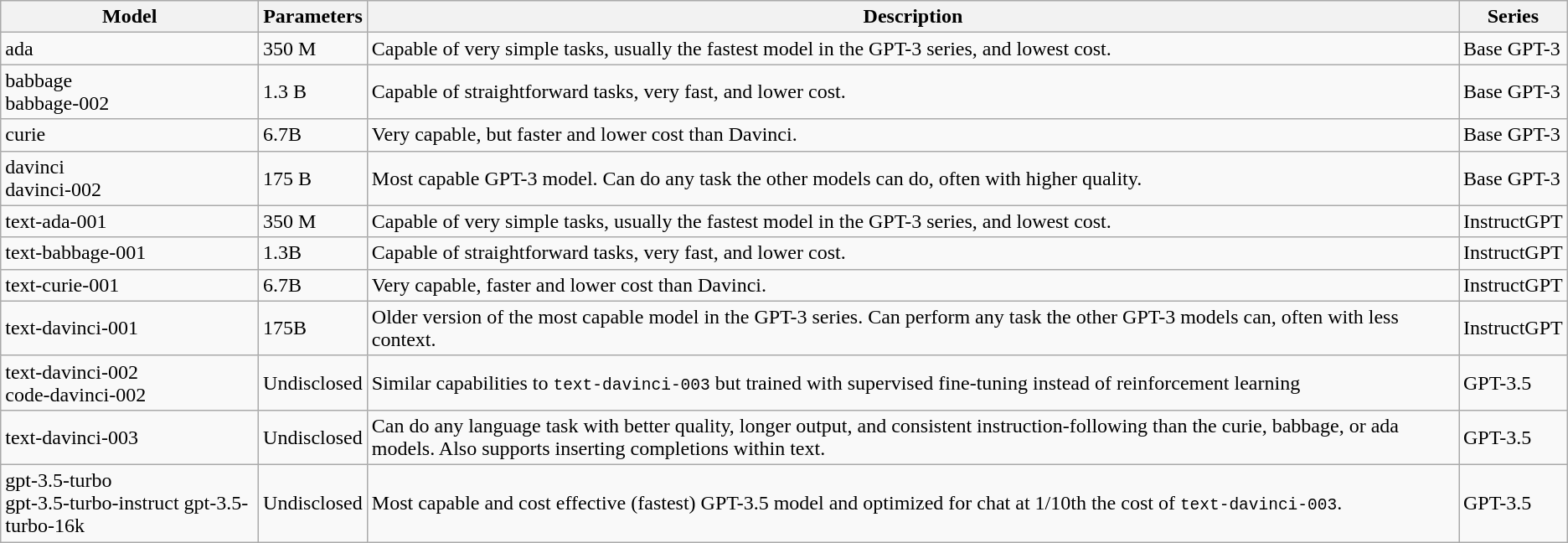<table class="wikitable">
<tr>
<th>Model</th>
<th>Parameters</th>
<th>Description</th>
<th>Series</th>
</tr>
<tr>
<td>ada</td>
<td>350 M</td>
<td>Capable of very simple tasks, usually the fastest model in the GPT-3 series, and lowest cost.</td>
<td>Base GPT-3</td>
</tr>
<tr>
<td>babbage<br>babbage-002</td>
<td>1.3 B</td>
<td>Capable of straightforward tasks, very fast, and lower cost.</td>
<td>Base GPT-3</td>
</tr>
<tr>
<td>curie</td>
<td>6.7B</td>
<td>Very capable, but faster and lower cost than Davinci.</td>
<td>Base GPT-3</td>
</tr>
<tr>
<td>davinci<br>davinci-002</td>
<td>175 B</td>
<td>Most capable GPT-3 model. Can do any task the other models can do, often with higher quality.</td>
<td>Base GPT-3</td>
</tr>
<tr>
<td>text-ada-001</td>
<td>350 M</td>
<td>Capable of very simple tasks, usually the fastest model in the GPT-3 series, and lowest cost.</td>
<td>InstructGPT</td>
</tr>
<tr>
<td>text-babbage-001</td>
<td>1.3B</td>
<td>Capable of straightforward tasks, very fast, and lower cost.</td>
<td>InstructGPT</td>
</tr>
<tr>
<td>text-curie-001</td>
<td>6.7B</td>
<td>Very capable, faster and lower cost than Davinci.</td>
<td>InstructGPT</td>
</tr>
<tr>
<td>text-davinci-001</td>
<td>175B</td>
<td>Older version of the most capable model in the GPT-3 series. Can perform any task the other GPT-3 models can, often with less context.</td>
<td>InstructGPT</td>
</tr>
<tr>
<td>text-davinci-002<br>code-davinci-002</td>
<td>Undisclosed</td>
<td>Similar capabilities to <code>text-davinci-003</code> but trained with supervised fine-tuning instead of reinforcement learning</td>
<td>GPT-3.5</td>
</tr>
<tr>
<td>text-davinci-003</td>
<td>Undisclosed</td>
<td>Can do any language task with better quality, longer output, and consistent instruction-following than the curie, babbage, or ada models. Also supports inserting completions within text.</td>
<td>GPT-3.5</td>
</tr>
<tr>
<td>gpt-3.5-turbo<br>gpt-3.5-turbo-instruct
gpt-3.5-turbo-16k</td>
<td>Undisclosed</td>
<td>Most capable and cost effective (fastest) GPT-3.5 model and optimized for chat at 1/10th the cost of <code>text-davinci-003</code>.</td>
<td>GPT-3.5</td>
</tr>
</table>
